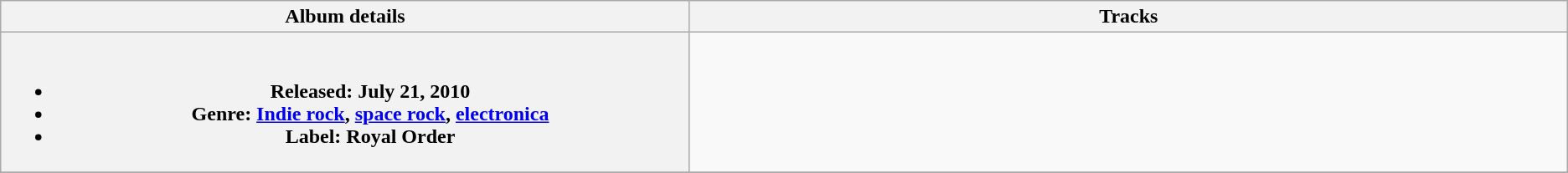<table class="wikitable plainrowheaders" style="text-align:left;">
<tr>
<th style="width:35em;">Album details</th>
<th style="width:45em;">Tracks</th>
</tr>
<tr>
<th scope="row"><br><ul><li>Released: July 21, 2010</li><li>Genre: <a href='#'>Indie rock</a>, <a href='#'>space rock</a>, <a href='#'>electronica</a></li><li>Label: Royal Order</li></ul></th>
<td><br></td>
</tr>
<tr>
</tr>
</table>
